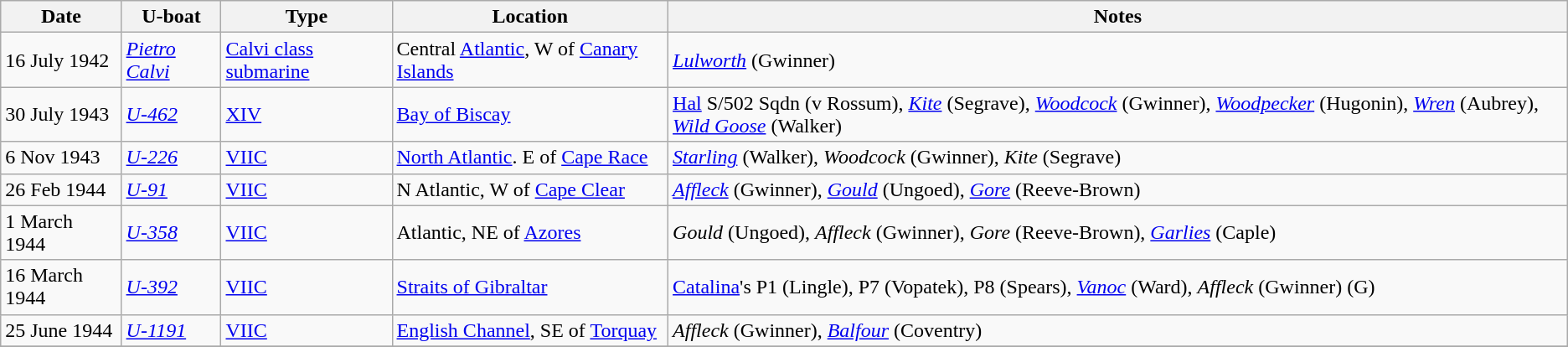<table class="wikitable">
<tr>
<th>Date</th>
<th>U-boat</th>
<th>Type</th>
<th>Location</th>
<th>Notes</th>
</tr>
<tr>
<td>16 July 1942</td>
<td><a href='#'><em>Pietro Calvi</em></a></td>
<td><a href='#'>Calvi class submarine</a></td>
<td>Central <a href='#'>Atlantic</a>, W of <a href='#'>Canary Islands</a></td>
<td><a href='#'><em>Lulworth</em></a> (Gwinner)</td>
</tr>
<tr>
<td>30 July 1943</td>
<td><a href='#'><em>U-462</em></a></td>
<td><a href='#'>XIV</a></td>
<td><a href='#'>Bay of Biscay</a></td>
<td><a href='#'>Hal</a> S/502 Sqdn (v Rossum), <a href='#'><em>Kite</em></a> (Segrave), <a href='#'><em>Woodcock</em></a> (Gwinner), <a href='#'><em>Woodpecker</em></a> (Hugonin), <a href='#'><em>Wren</em></a> (Aubrey), <a href='#'><em>Wild Goose</em></a> (Walker)</td>
</tr>
<tr>
<td>6 Nov 1943</td>
<td><a href='#'><em>U-226</em></a></td>
<td><a href='#'>VIIC</a></td>
<td><a href='#'>North Atlantic</a>. E of <a href='#'>Cape Race</a></td>
<td><a href='#'><em>Starling</em></a> (Walker), <em>Woodcock</em> (Gwinner), <em>Kite</em> (Segrave)</td>
</tr>
<tr>
<td>26 Feb 1944</td>
<td><a href='#'><em>U-91</em></a></td>
<td><a href='#'>VIIC</a></td>
<td>N Atlantic, W of <a href='#'>Cape Clear</a></td>
<td><a href='#'><em>Affleck</em></a> (Gwinner), <a href='#'><em>Gould</em></a> (Ungoed), <a href='#'><em>Gore</em></a> (Reeve-Brown)</td>
</tr>
<tr>
<td>1 March 1944</td>
<td><a href='#'><em>U-358</em></a></td>
<td><a href='#'>VIIC</a></td>
<td>Atlantic, NE of <a href='#'>Azores</a></td>
<td><em>Gould</em> (Ungoed), <em>Affleck</em> (Gwinner), <em>Gore</em> (Reeve-Brown), <a href='#'><em>Garlies</em></a> (Caple)</td>
</tr>
<tr>
<td>16 March 1944</td>
<td><a href='#'><em>U-392</em></a></td>
<td><a href='#'>VIIC</a></td>
<td><a href='#'>Straits of Gibraltar</a></td>
<td><a href='#'>Catalina</a>'s P1 (Lingle), P7 (Vopatek), P8 (Spears), <a href='#'><em>Vanoc</em></a> (Ward), <em>Affleck</em> (Gwinner) (G)</td>
</tr>
<tr>
<td>25 June 1944</td>
<td><a href='#'><em>U-1191</em></a></td>
<td><a href='#'>VIIC</a></td>
<td><a href='#'>English Channel</a>, SE of <a href='#'>Torquay</a></td>
<td><em>Affleck</em> (Gwinner), <a href='#'><em>Balfour</em></a> (Coventry)</td>
</tr>
<tr>
</tr>
</table>
